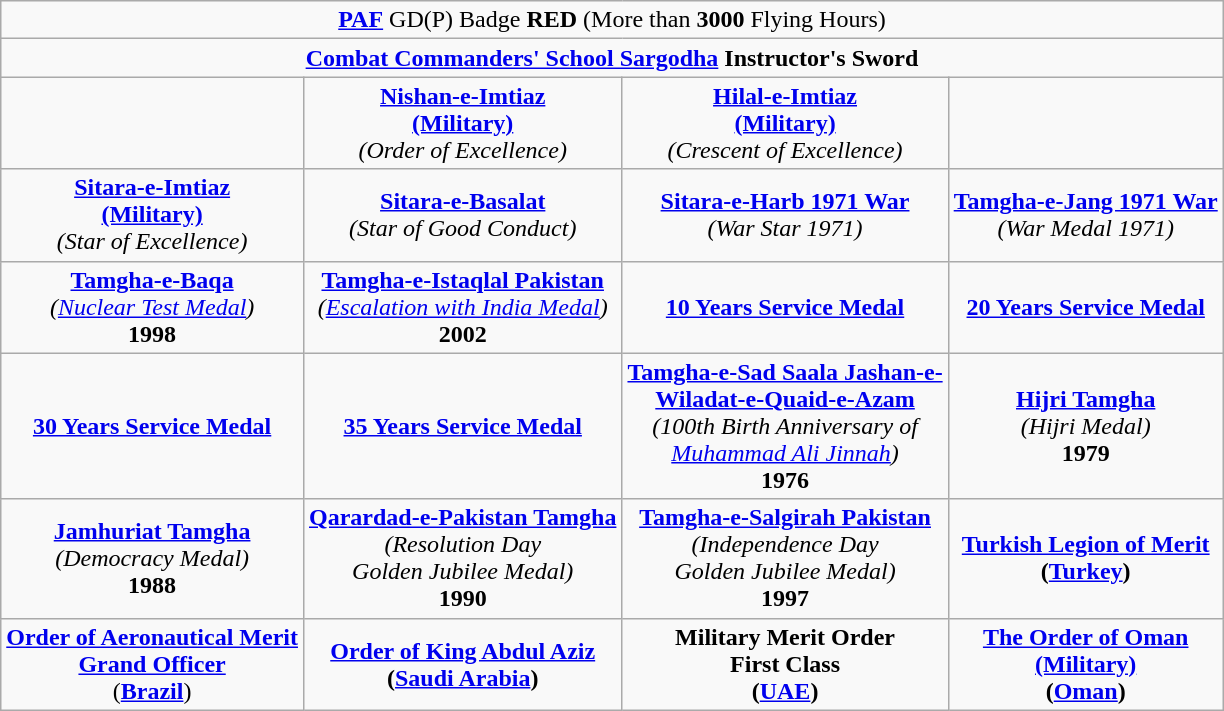<table class="wikitable" style="margin:1em auto; text-align:center;">
<tr>
<td colspan="4"><strong><a href='#'>PAF</a></strong> GD(P) Badge <strong>RED</strong> (More than <strong>3000</strong> Flying Hours)</td>
</tr>
<tr>
<td colspan="4"><strong><a href='#'>Combat Commanders' School Sargodha</a> Instructor's Sword</strong></td>
</tr>
<tr>
<td></td>
<td><strong><a href='#'>Nishan-e-Imtiaz</a></strong><br><strong><a href='#'>(Military)</a></strong><br><em>(Order of Excellence)</em></td>
<td><a href='#'><strong>Hilal-e-Imtiaz</strong></a><br><strong><a href='#'>(Military)</a></strong><br><em>(Crescent of Excellence)</em></td>
<td></td>
</tr>
<tr>
<td><strong><a href='#'>Sitara-e-Imtiaz</a></strong><br><strong><a href='#'>(Military)</a></strong><br><em>(Star of Excellence)</em></td>
<td><strong><a href='#'>Sitara-e-Basalat</a></strong><br><em>(Star of Good Conduct)</em></td>
<td><strong><a href='#'>Sitara-e-Harb 1971 War</a></strong><br><em>(War Star 1971)</em></td>
<td><strong><a href='#'>Tamgha-e-Jang 1971 War</a></strong><br><em>(War Medal 1971)</em></td>
</tr>
<tr>
<td><strong><a href='#'>Tamgha-e-Baqa</a></strong><br><em>(<a href='#'>Nuclear Test Medal</a>)</em><br><strong>1998</strong></td>
<td><strong><a href='#'>Tamgha-e-Istaqlal Pakistan</a></strong><br><em>(<a href='#'>Escalation with India Medal</a>)</em><br><strong>2002</strong></td>
<td><strong><a href='#'>10 Years Service Medal</a></strong></td>
<td><strong><a href='#'>20 Years Service Medal</a></strong></td>
</tr>
<tr>
<td><strong><a href='#'>30 Years Service Medal</a></strong></td>
<td><strong><a href='#'>35 Years Service Medal</a></strong></td>
<td><strong><a href='#'>Tamgha-e-Sad Saala Jashan-e-</a></strong><br><strong><a href='#'>Wiladat-e-Quaid-e-Azam</a></strong><br><em>(100th Birth Anniversary of</em><br><em><a href='#'>Muhammad Ali Jinnah</a>)</em><br><strong>1976</strong></td>
<td><strong><a href='#'>Hijri Tamgha</a></strong><br><em>(Hijri Medal)</em><br><strong>1979</strong></td>
</tr>
<tr>
<td><strong><a href='#'>Jamhuriat Tamgha</a></strong><br><em>(Democracy Medal)</em><br><strong>1988</strong></td>
<td><strong><a href='#'>Qarardad-e-Pakistan Tamgha</a></strong><br><em>(Resolution Day</em><br><em>Golden Jubilee Medal)</em><br><strong>1990</strong></td>
<td><strong><a href='#'>Tamgha-e-Salgirah Pakistan</a></strong><br><em>(Independence Day</em><br><em>Golden Jubilee Medal)</em><br><strong>1997</strong></td>
<td><a href='#'><strong>Turkish Legion of Merit</strong></a><br><strong>(<a href='#'>Turkey</a>)</strong></td>
</tr>
<tr>
<td><strong><a href='#'>Order of Aeronautical Merit</a></strong><br><strong><a href='#'>Grand Officer</a></strong><br>(<strong><a href='#'>Brazil</a></strong>)</td>
<td><a href='#'><strong>Order of King Abdul Aziz</strong></a><br><strong>(<a href='#'>Saudi Arabia</a>)</strong></td>
<td><strong>Military Merit Order</strong><br><strong>First Class</strong><br><strong>(<a href='#'>UAE</a>)</strong></td>
<td><strong><a href='#'>The Order of Oman</a></strong><br><strong><a href='#'>(Military)</a></strong><br><strong>(<a href='#'>Oman</a>)</strong></td>
</tr>
</table>
